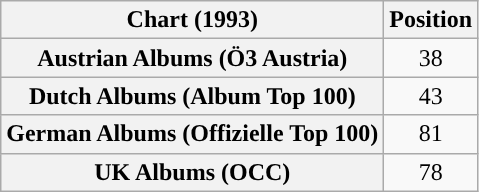<table class="wikitable plainrowheaders sortable">
<tr>
<th scope="col">Chart (1993)</th>
<th scope="col">Position</th>
</tr>
<tr>
<th scope="row">Austrian Albums (Ö3 Austria)</th>
<td style="text-align:center;">38</td>
</tr>
<tr>
<th scope="row">Dutch Albums (Album Top 100)</th>
<td style="text-align:center;">43</td>
</tr>
<tr>
<th scope="row">German Albums (Offizielle Top 100)</th>
<td style="text-align:center;">81</td>
</tr>
<tr>
<th scope="row">UK Albums (OCC)</th>
<td style="text-align:center;">78</td>
</tr>
</table>
